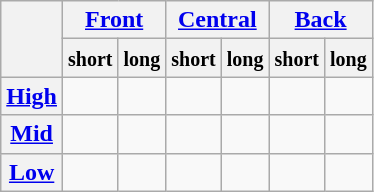<table class="wikitable" style=text-align:center>
<tr>
<th rowspan="2"></th>
<th colspan="2"><a href='#'>Front</a></th>
<th colspan="2"><a href='#'>Central</a></th>
<th colspan="2"><a href='#'>Back</a></th>
</tr>
<tr>
<th><small>short</small></th>
<th><small>long</small></th>
<th><small>short</small></th>
<th><small>long</small></th>
<th><small>short</small></th>
<th><small>long</small></th>
</tr>
<tr align="center">
<th><a href='#'>High</a></th>
<td></td>
<td></td>
<td></td>
<td></td>
<td></td>
<td></td>
</tr>
<tr align="center">
<th><a href='#'>Mid</a></th>
<td></td>
<td></td>
<td></td>
<td></td>
<td></td>
<td></td>
</tr>
<tr align="center">
<th><a href='#'>Low</a></th>
<td></td>
<td></td>
<td></td>
<td></td>
<td></td>
<td></td>
</tr>
</table>
